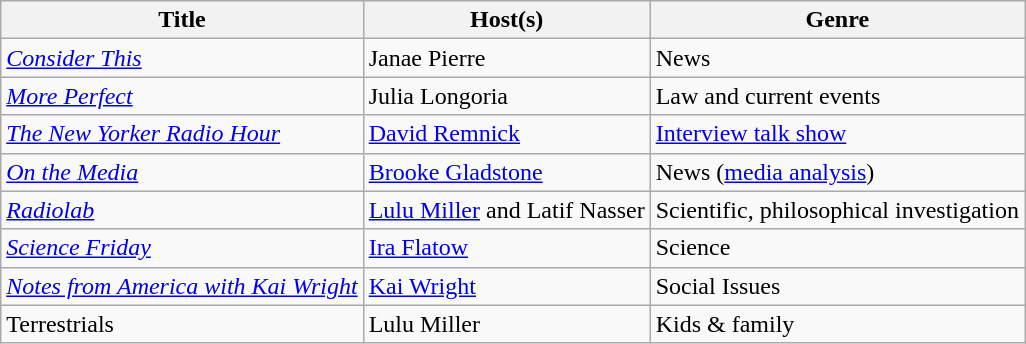<table class="wikitable sortable">
<tr>
<th>Title</th>
<th>Host(s)</th>
<th>Genre</th>
</tr>
<tr>
<td><em><a href='#'>Consider This</a></em></td>
<td>Janae Pierre</td>
<td>News</td>
</tr>
<tr>
<td><em><a href='#'>More Perfect</a></em></td>
<td>Julia Longoria</td>
<td>Law and current events</td>
</tr>
<tr>
<td><em><a href='#'>The New Yorker Radio Hour</a></em></td>
<td><a href='#'>David Remnick</a></td>
<td><a href='#'>Interview talk show</a></td>
</tr>
<tr>
<td><em><a href='#'>On the Media</a></em></td>
<td><a href='#'>Brooke Gladstone</a></td>
<td>News (<a href='#'>media analysis</a>)</td>
</tr>
<tr>
<td><em><a href='#'>Radiolab</a></em></td>
<td><a href='#'>Lulu Miller</a> and Latif Nasser</td>
<td>Scientific, philosophical investigation</td>
</tr>
<tr>
<td><em><a href='#'>Science Friday</a></em></td>
<td><a href='#'>Ira Flatow</a></td>
<td>Science</td>
</tr>
<tr>
<td><em><a href='#'>Notes from America with Kai Wright</a></em></td>
<td><a href='#'>Kai Wright</a></td>
<td>Social Issues</td>
</tr>
<tr>
<td>Terrestrials</td>
<td>Lulu Miller</td>
<td>Kids & family</td>
</tr>
</table>
